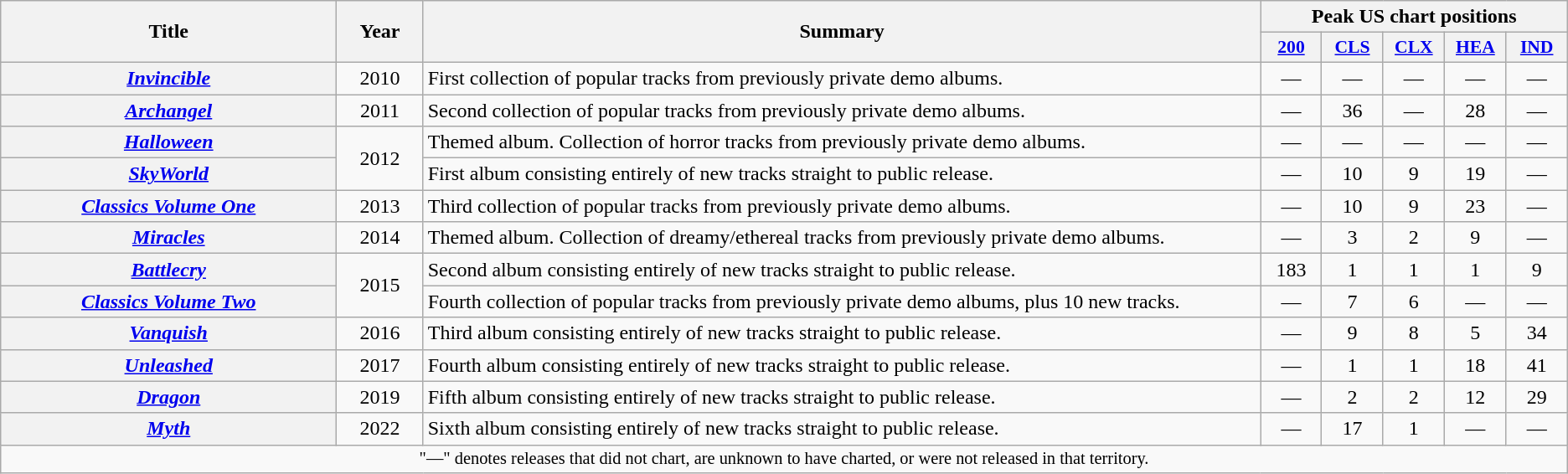<table class="wikitable plainrowheaders" id="studioalbumstable" style="text-align:center;">
<tr>
<th rowspan="2" scope="col" style="width:17.2em;">Title</th>
<th rowspan="2" scope="col" style="width:4em;">Year</th>
<th rowspan="2" scope="col" style="width:44em;">Summary</th>
<th colspan="5" scope="col">Peak US chart positions</th>
</tr>
<tr>
<th scope="col" style="width:3em;font-size:90%;"><a href='#'>200</a></th>
<th scope="col" style="width:3em;font-size:90%;"><a href='#'>CLS</a></th>
<th scope="col" style="width:3em;font-size:90%;"><a href='#'>CLX</a></th>
<th scope="col" style="width:3em;font-size:90%;"><a href='#'>HEA</a></th>
<th scope="col" style="width:3em;font-size:90%;"><a href='#'>IND</a></th>
</tr>
<tr>
<th scope="row"><em><a href='#'>Invincible</a></em></th>
<td>2010</td>
<td style="text-align:left;">First collection of popular tracks from previously private demo albums.</td>
<td>—</td>
<td>—</td>
<td>—</td>
<td>—</td>
<td>—</td>
</tr>
<tr>
<th scope="row"><em><a href='#'>Archangel</a></em></th>
<td>2011</td>
<td style="text-align:left;">Second collection of popular tracks from previously private demo albums.</td>
<td>—</td>
<td>36</td>
<td>—</td>
<td>28</td>
<td>—</td>
</tr>
<tr>
<th scope="row"><em><a href='#'>Halloween</a></em></th>
<td rowspan="2">2012</td>
<td style="text-align:left;">Themed album. Collection of horror tracks from previously private demo albums.</td>
<td>—</td>
<td>—</td>
<td>—</td>
<td>—</td>
<td>—</td>
</tr>
<tr>
<th scope="row"><em><a href='#'>SkyWorld</a></em></th>
<td style="text-align:left;">First album consisting entirely of new tracks straight to public release.</td>
<td>—</td>
<td>10</td>
<td>9</td>
<td>19</td>
<td>—</td>
</tr>
<tr>
<th scope="row"><em><a href='#'>Classics Volume One</a></em></th>
<td>2013</td>
<td style="text-align:left;">Third collection of popular tracks from previously private demo albums.</td>
<td>—</td>
<td>10</td>
<td>9</td>
<td>23</td>
<td>—</td>
</tr>
<tr>
<th scope="row"><em><a href='#'>Miracles</a></em></th>
<td>2014</td>
<td style="text-align:left;">Themed album. Collection of dreamy/ethereal tracks from previously private demo albums.</td>
<td>—</td>
<td>3</td>
<td>2</td>
<td>9</td>
<td>—</td>
</tr>
<tr>
<th scope="row"><em><a href='#'>Battlecry</a></em></th>
<td rowspan="2">2015</td>
<td style="text-align:left;">Second album consisting entirely of new tracks straight to public release.</td>
<td>183</td>
<td>1</td>
<td>1</td>
<td>1</td>
<td>9</td>
</tr>
<tr>
<th scope="row"><em><a href='#'>Classics Volume Two</a></em></th>
<td style="text-align:left;">Fourth collection of popular tracks from previously private demo albums, plus 10 new tracks.</td>
<td>—</td>
<td>7</td>
<td>6</td>
<td>—</td>
<td>—</td>
</tr>
<tr>
<th scope="row"><em><a href='#'>Vanquish</a></em></th>
<td>2016</td>
<td style="text-align:left;">Third album consisting entirely of new tracks straight to public release.</td>
<td>—</td>
<td>9</td>
<td>8</td>
<td>5</td>
<td>34</td>
</tr>
<tr>
<th scope="row"><em><a href='#'>Unleashed</a></em></th>
<td>2017</td>
<td style="text-align:left;">Fourth album consisting entirely of new tracks straight to public release.</td>
<td>—</td>
<td>1</td>
<td>1</td>
<td>18</td>
<td>41</td>
</tr>
<tr>
<th scope="row"><em><a href='#'>Dragon</a></em></th>
<td>2019</td>
<td style="text-align:left;">Fifth album consisting entirely of new tracks straight to public release.</td>
<td>—</td>
<td>2</td>
<td>2</td>
<td>12</td>
<td>29</td>
</tr>
<tr>
<th scope="row"><em><a href='#'>Myth</a></em></th>
<td>2022</td>
<td style="text-align:left;">Sixth album consisting entirely of new tracks straight to public release.</td>
<td>—</td>
<td>17</td>
<td>1</td>
<td>—</td>
<td>—</td>
</tr>
<tr>
<td colspan="9" style="font-size:85%;">"—" denotes releases that did not chart, are unknown to have charted, or were not released in that territory.</td>
</tr>
</table>
